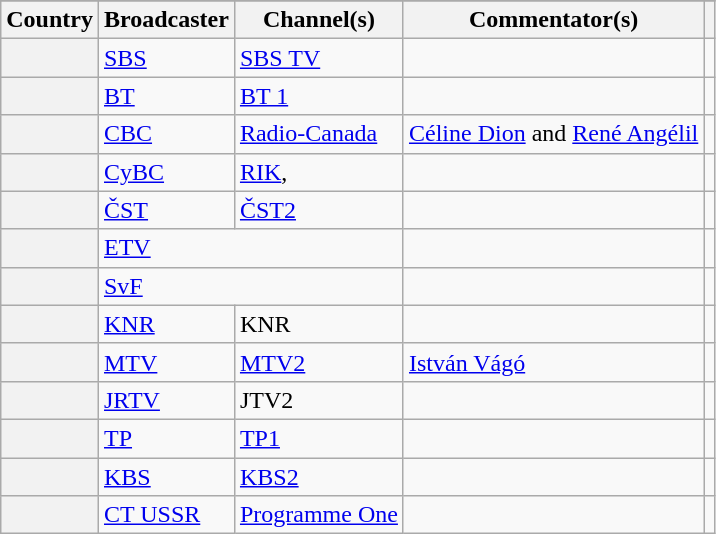<table class="wikitable plainrowheaders">
<tr>
</tr>
<tr>
<th scope="col">Country</th>
<th scope="col">Broadcaster</th>
<th scope="col">Channel(s)</th>
<th scope="col">Commentator(s)</th>
<th scope="col"></th>
</tr>
<tr>
<th scope="row"></th>
<td><a href='#'>SBS</a></td>
<td><a href='#'>SBS TV</a></td>
<td></td>
<td style="text-align:center"></td>
</tr>
<tr>
<th scope="row"></th>
<td><a href='#'>BT</a></td>
<td><a href='#'>BT 1</a></td>
<td></td>
<td style="text-align:center"></td>
</tr>
<tr>
<th scope="row"></th>
<td><a href='#'>CBC</a></td>
<td><a href='#'>Radio-Canada</a></td>
<td><a href='#'>Céline Dion</a> and <a href='#'>René Angélil</a></td>
<td style="text-align:center"></td>
</tr>
<tr>
<th scope="rowgroup"></th>
<td><a href='#'>CyBC</a></td>
<td><a href='#'>RIK</a>, </td>
<td></td>
<td style="text-align:center"></td>
</tr>
<tr>
<th scope="row"></th>
<td><a href='#'>ČST</a></td>
<td><a href='#'>ČST2</a></td>
<td></td>
<td style="text-align:center"></td>
</tr>
<tr>
<th scope="row"></th>
<td colspan="2"><a href='#'>ETV</a></td>
<td></td>
<td style="text-align:center"></td>
</tr>
<tr>
<th scope="row"></th>
<td colspan="2"><a href='#'>SvF</a></td>
<td></td>
<td style="text-align:center"></td>
</tr>
<tr>
<th scope="row"></th>
<td><a href='#'>KNR</a></td>
<td>KNR</td>
<td></td>
<td style="text-align:center"></td>
</tr>
<tr>
<th scope="row"></th>
<td><a href='#'>MTV</a></td>
<td><a href='#'>MTV2</a></td>
<td><a href='#'>István Vágó</a></td>
<td style="text-align:center"></td>
</tr>
<tr>
<th scope="row"></th>
<td><a href='#'>JRTV</a></td>
<td>JTV2</td>
<td></td>
<td style="text-align:center"></td>
</tr>
<tr>
<th scope="row"></th>
<td><a href='#'>TP</a></td>
<td><a href='#'>TP1</a></td>
<td></td>
<td style="text-align:center"></td>
</tr>
<tr>
<th scope="row"></th>
<td><a href='#'>KBS</a></td>
<td><a href='#'>KBS2</a></td>
<td></td>
<td style="text-align:center"></td>
</tr>
<tr>
<th scope="row"></th>
<td><a href='#'>CT USSR</a></td>
<td><a href='#'>Programme One</a></td>
<td></td>
<td style="text-align:center"></td>
</tr>
</table>
